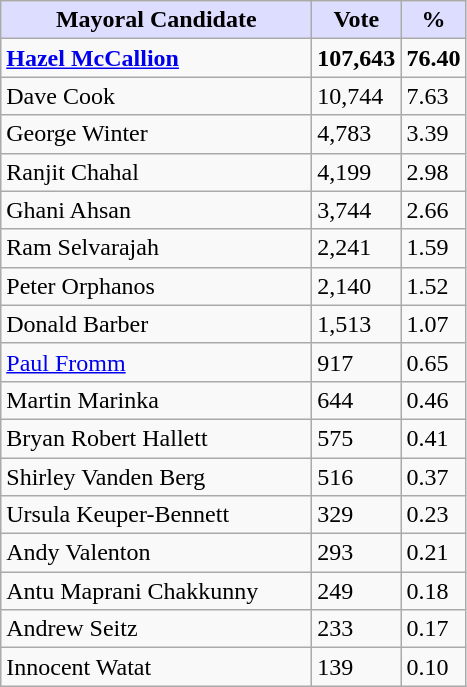<table class="wikitable">
<tr>
<th style="background:#ddf; width:200px;">Mayoral Candidate</th>
<th style="background:#ddf; width:50px;">Vote</th>
<th style="background:#ddf; width:30px;">%</th>
</tr>
<tr>
<td><strong><a href='#'>Hazel McCallion</a></strong></td>
<td><strong>107,643</strong></td>
<td><strong>76.40</strong></td>
</tr>
<tr>
<td>Dave Cook</td>
<td>10,744</td>
<td>7.63</td>
</tr>
<tr>
<td>George Winter</td>
<td>4,783</td>
<td>3.39</td>
</tr>
<tr>
<td>Ranjit Chahal</td>
<td>4,199</td>
<td>2.98</td>
</tr>
<tr>
<td>Ghani Ahsan</td>
<td>3,744</td>
<td>2.66</td>
</tr>
<tr>
<td>Ram Selvarajah</td>
<td>2,241</td>
<td>1.59</td>
</tr>
<tr>
<td>Peter Orphanos</td>
<td>2,140</td>
<td>1.52</td>
</tr>
<tr>
<td>Donald Barber</td>
<td>1,513</td>
<td>1.07</td>
</tr>
<tr>
<td><a href='#'>Paul Fromm</a></td>
<td>917</td>
<td>0.65</td>
</tr>
<tr>
<td>Martin Marinka</td>
<td>644</td>
<td>0.46</td>
</tr>
<tr>
<td>Bryan Robert Hallett</td>
<td>575</td>
<td>0.41</td>
</tr>
<tr>
<td>Shirley Vanden Berg</td>
<td>516</td>
<td>0.37</td>
</tr>
<tr>
<td>Ursula Keuper-Bennett</td>
<td>329</td>
<td>0.23</td>
</tr>
<tr>
<td>Andy Valenton</td>
<td>293</td>
<td>0.21</td>
</tr>
<tr>
<td>Antu Maprani Chakkunny</td>
<td>249</td>
<td>0.18</td>
</tr>
<tr>
<td>Andrew Seitz</td>
<td>233</td>
<td>0.17</td>
</tr>
<tr>
<td>Innocent Watat</td>
<td>139</td>
<td>0.10</td>
</tr>
</table>
